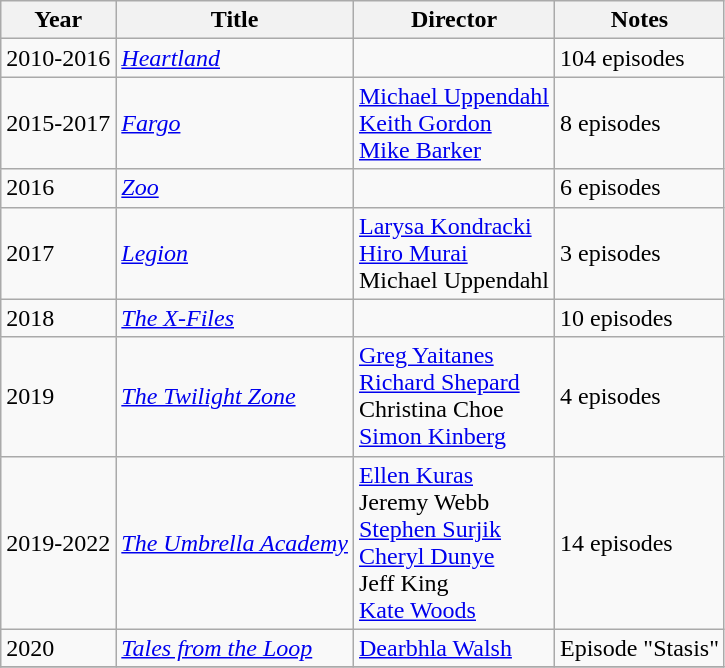<table class="wikitable">
<tr>
<th>Year</th>
<th>Title</th>
<th>Director</th>
<th>Notes</th>
</tr>
<tr>
<td>2010-2016</td>
<td><em><a href='#'>Heartland</a></em></td>
<td></td>
<td>104 episodes</td>
</tr>
<tr>
<td>2015-2017</td>
<td><em><a href='#'>Fargo</a></em></td>
<td><a href='#'>Michael Uppendahl</a><br><a href='#'>Keith Gordon</a><br><a href='#'>Mike Barker</a></td>
<td>8 episodes</td>
</tr>
<tr>
<td>2016</td>
<td><em><a href='#'>Zoo</a></em></td>
<td></td>
<td>6 episodes</td>
</tr>
<tr>
<td>2017</td>
<td><em><a href='#'>Legion</a></em></td>
<td><a href='#'>Larysa Kondracki</a><br><a href='#'>Hiro Murai</a><br>Michael Uppendahl</td>
<td>3 episodes</td>
</tr>
<tr>
<td>2018</td>
<td><em><a href='#'>The X-Files</a></em></td>
<td></td>
<td>10 episodes</td>
</tr>
<tr>
<td>2019</td>
<td><em><a href='#'>The Twilight Zone</a></em></td>
<td><a href='#'>Greg Yaitanes</a><br><a href='#'>Richard Shepard</a><br>Christina Choe<br><a href='#'>Simon Kinberg</a></td>
<td>4 episodes</td>
</tr>
<tr>
<td>2019-2022</td>
<td><em><a href='#'>The Umbrella Academy</a></em></td>
<td><a href='#'>Ellen Kuras</a><br>Jeremy Webb<br><a href='#'>Stephen Surjik</a><br><a href='#'>Cheryl Dunye</a><br>Jeff King<br><a href='#'>Kate Woods</a></td>
<td>14 episodes</td>
</tr>
<tr>
<td>2020</td>
<td><em><a href='#'>Tales from the Loop</a></em></td>
<td><a href='#'>Dearbhla Walsh</a></td>
<td>Episode "Stasis"</td>
</tr>
<tr>
</tr>
</table>
